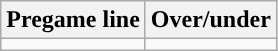<table class="wikitable">
<tr align="center">
<th>Pregame line</th>
<th>Over/under</th>
</tr>
<tr align="center">
<td></td>
<td></td>
</tr>
</table>
